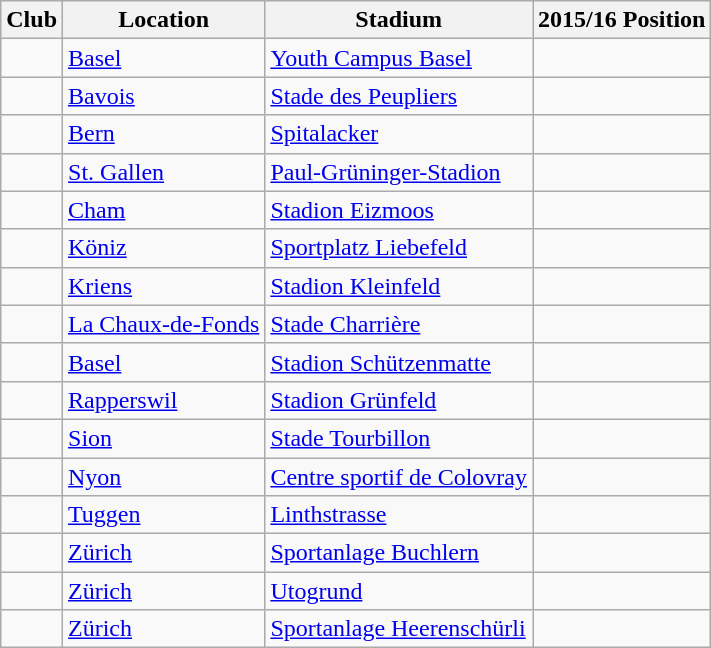<table class="wikitable sortable">
<tr>
<th>Club</th>
<th>Location</th>
<th>Stadium</th>
<th>2015/16 Position</th>
</tr>
<tr>
<td></td>
<td><a href='#'>Basel</a></td>
<td><a href='#'>Youth Campus Basel</a></td>
<td></td>
</tr>
<tr>
<td></td>
<td><a href='#'>Bavois</a></td>
<td><a href='#'>Stade des Peupliers</a></td>
<td></td>
</tr>
<tr>
<td></td>
<td><a href='#'>Bern</a></td>
<td><a href='#'>Spitalacker</a></td>
<td></td>
</tr>
<tr>
<td></td>
<td><a href='#'>St. Gallen</a></td>
<td><a href='#'>Paul-Grüninger-Stadion</a></td>
<td></td>
</tr>
<tr>
<td></td>
<td><a href='#'>Cham</a></td>
<td><a href='#'>Stadion Eizmoos</a></td>
<td></td>
</tr>
<tr>
<td></td>
<td><a href='#'>Köniz</a></td>
<td><a href='#'>Sportplatz Liebefeld</a></td>
<td></td>
</tr>
<tr>
<td></td>
<td><a href='#'>Kriens</a></td>
<td><a href='#'>Stadion Kleinfeld</a></td>
<td></td>
</tr>
<tr>
<td></td>
<td><a href='#'>La Chaux-de-Fonds</a></td>
<td><a href='#'>Stade Charrière</a></td>
<td></td>
</tr>
<tr>
<td></td>
<td><a href='#'>Basel</a></td>
<td><a href='#'>Stadion Schützenmatte</a></td>
<td></td>
</tr>
<tr>
<td></td>
<td><a href='#'>Rapperswil</a></td>
<td><a href='#'>Stadion Grünfeld</a></td>
<td></td>
</tr>
<tr>
<td></td>
<td><a href='#'>Sion</a></td>
<td><a href='#'>Stade Tourbillon</a></td>
<td></td>
</tr>
<tr>
<td></td>
<td><a href='#'>Nyon</a></td>
<td><a href='#'>Centre sportif de Colovray</a></td>
<td></td>
</tr>
<tr>
<td></td>
<td><a href='#'>Tuggen</a></td>
<td><a href='#'>Linthstrasse</a></td>
<td></td>
</tr>
<tr>
<td></td>
<td><a href='#'>Zürich</a></td>
<td><a href='#'>Sportanlage Buchlern</a></td>
<td></td>
</tr>
<tr>
<td></td>
<td><a href='#'>Zürich</a></td>
<td><a href='#'>Utogrund</a></td>
<td></td>
</tr>
<tr>
<td></td>
<td><a href='#'>Zürich</a></td>
<td><a href='#'>Sportanlage Heerenschürli</a></td>
<td></td>
</tr>
</table>
